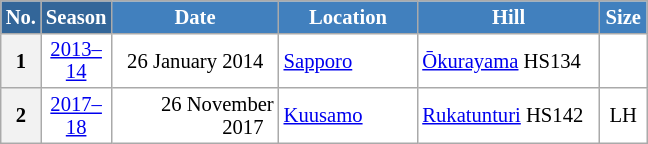<table class="wikitable sortable" style="font-size:86%; line-height:15px; text-align:left; border:grey solid 1px; border-collapse:collapse; background:#ffffff;">
<tr style="background:#efefef;">
<th style="background-color:#369; color:white; width:10px;">No.</th>
<th style="background-color:#369; color:white;  width:30px;">Season</th>
<th style="background-color:#4180be; color:white; width:105px;">Date</th>
<th style="background-color:#4180be; color:white; width:86px;">Location</th>
<th style="background-color:#4180be; color:white; width:115px;">Hill</th>
<th style="background-color:#4180be; color:white; width:25px;">Size</th>
</tr>
<tr>
<th scope="row" style="text-align:center;">1</th>
<td align=center><a href='#'>2013–14</a></td>
<td align=right>26 January 2014  </td>
<td> <a href='#'>Sapporo</a></td>
<td><a href='#'>Ōkurayama</a> HS134</td>
<td align=center></td>
</tr>
<tr>
<th scope="row" style="text-align:center;">2</th>
<td align=center><a href='#'>2017–18</a></td>
<td align=right>26 November 2017  </td>
<td> <a href='#'>Kuusamo</a></td>
<td><a href='#'>Rukatunturi</a> HS142</td>
<td align=center>LH</td>
</tr>
</table>
